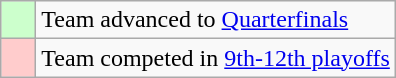<table class="wikitable">
<tr>
<td style="background: #ccffcc;">    </td>
<td>Team advanced to <a href='#'>Quarterfinals</a></td>
</tr>
<tr>
<td style="background: #ffcccc;">    </td>
<td>Team competed in <a href='#'>9th-12th playoffs</a></td>
</tr>
</table>
